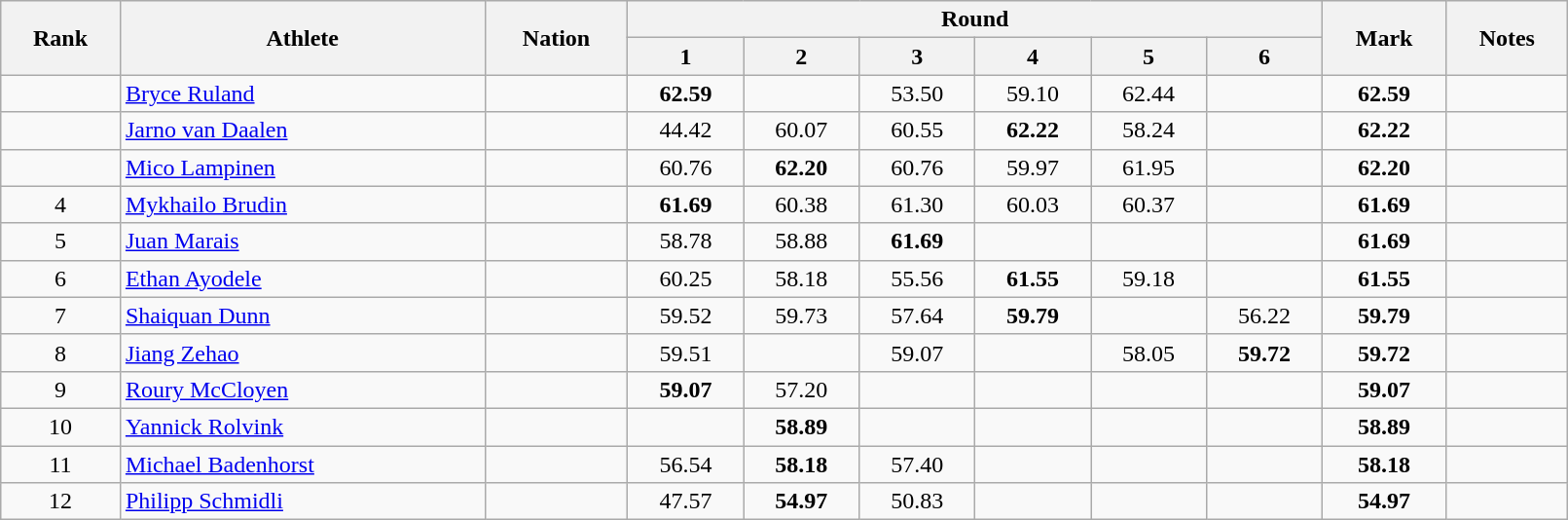<table class="wikitable sortable" style="text-align:center;width: 85%;">
<tr>
<th rowspan=2>Rank</th>
<th rowspan=2>Athlete</th>
<th rowspan=2>Nation</th>
<th colspan=6>Round</th>
<th rowspan=2>Mark</th>
<th rowspan=2>Notes</th>
</tr>
<tr>
<th>1</th>
<th>2</th>
<th>3</th>
<th>4</th>
<th>5</th>
<th>6</th>
</tr>
<tr>
<td></td>
<td align=left><a href='#'>Bryce Ruland</a></td>
<td align=left></td>
<td><strong>62.59</strong></td>
<td></td>
<td>53.50</td>
<td>59.10</td>
<td>62.44</td>
<td></td>
<td><strong>62.59</strong></td>
<td></td>
</tr>
<tr>
<td></td>
<td align=left><a href='#'>Jarno van Daalen</a></td>
<td align=left></td>
<td>44.42</td>
<td>60.07</td>
<td>60.55</td>
<td><strong>62.22</strong></td>
<td>58.24</td>
<td></td>
<td><strong>62.22</strong></td>
<td></td>
</tr>
<tr>
<td></td>
<td align=left><a href='#'>Mico Lampinen</a></td>
<td align=left></td>
<td>60.76</td>
<td><strong>62.20</strong></td>
<td>60.76</td>
<td>59.97</td>
<td>61.95</td>
<td></td>
<td><strong>62.20</strong></td>
<td></td>
</tr>
<tr>
<td>4</td>
<td align=left><a href='#'>Mykhailo Brudin</a></td>
<td align=left></td>
<td><strong>61.69</strong></td>
<td>60.38</td>
<td>61.30</td>
<td>60.03</td>
<td>60.37</td>
<td></td>
<td><strong>61.69</strong></td>
<td></td>
</tr>
<tr>
<td>5</td>
<td align=left><a href='#'>Juan Marais</a></td>
<td align=left></td>
<td>58.78</td>
<td>58.88</td>
<td><strong>61.69</strong></td>
<td></td>
<td></td>
<td></td>
<td><strong>61.69</strong></td>
<td></td>
</tr>
<tr>
<td>6</td>
<td align=left><a href='#'>Ethan Ayodele</a></td>
<td align=left></td>
<td>60.25</td>
<td>58.18</td>
<td>55.56</td>
<td><strong>61.55</strong></td>
<td>59.18</td>
<td></td>
<td><strong>61.55</strong></td>
<td></td>
</tr>
<tr>
<td>7</td>
<td align=left><a href='#'>Shaiquan Dunn</a></td>
<td align=left></td>
<td>59.52</td>
<td>59.73</td>
<td>57.64</td>
<td><strong>59.79</strong></td>
<td></td>
<td>56.22</td>
<td><strong>59.79</strong></td>
<td></td>
</tr>
<tr>
<td>8</td>
<td align=left><a href='#'>Jiang Zehao</a></td>
<td align=left></td>
<td>59.51</td>
<td></td>
<td>59.07</td>
<td></td>
<td>58.05</td>
<td><strong>59.72</strong></td>
<td><strong>59.72</strong></td>
<td></td>
</tr>
<tr>
<td>9</td>
<td align=left><a href='#'>Roury McCloyen</a></td>
<td align=left></td>
<td><strong>59.07</strong></td>
<td>57.20</td>
<td></td>
<td></td>
<td></td>
<td></td>
<td><strong>59.07</strong></td>
<td></td>
</tr>
<tr>
<td>10</td>
<td align=left><a href='#'>Yannick Rolvink</a></td>
<td align=left></td>
<td></td>
<td><strong>58.89</strong></td>
<td></td>
<td></td>
<td></td>
<td></td>
<td><strong>58.89</strong></td>
<td></td>
</tr>
<tr>
<td>11</td>
<td align=left><a href='#'>Michael Badenhorst</a></td>
<td align=left></td>
<td>56.54</td>
<td><strong>58.18</strong></td>
<td>57.40</td>
<td></td>
<td></td>
<td></td>
<td><strong>58.18</strong></td>
<td></td>
</tr>
<tr>
<td>12</td>
<td align=left><a href='#'>Philipp Schmidli</a></td>
<td align=left></td>
<td>47.57</td>
<td><strong>54.97</strong></td>
<td>50.83</td>
<td></td>
<td></td>
<td></td>
<td><strong>54.97</strong></td>
<td></td>
</tr>
</table>
